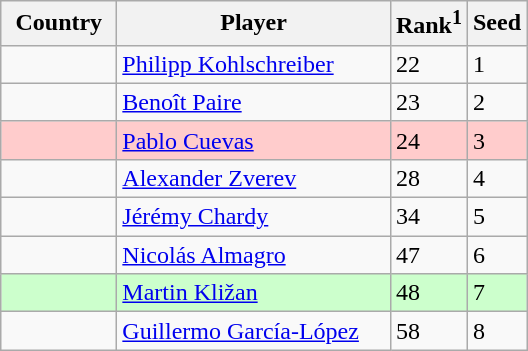<table class="sortable wikitable">
<tr>
<th width="70">Country</th>
<th width="175">Player</th>
<th>Rank<sup>1</sup></th>
<th>Seed</th>
</tr>
<tr>
<td></td>
<td><a href='#'>Philipp Kohlschreiber</a></td>
<td>22</td>
<td>1</td>
</tr>
<tr>
<td></td>
<td><a href='#'>Benoît Paire</a></td>
<td>23</td>
<td>2</td>
</tr>
<tr style="background:#fcc;">
<td></td>
<td><a href='#'>Pablo Cuevas</a></td>
<td>24</td>
<td>3</td>
</tr>
<tr>
<td></td>
<td><a href='#'>Alexander Zverev</a></td>
<td>28</td>
<td>4</td>
</tr>
<tr>
<td></td>
<td><a href='#'>Jérémy Chardy</a></td>
<td>34</td>
<td>5</td>
</tr>
<tr>
<td></td>
<td><a href='#'>Nicolás Almagro</a></td>
<td>47</td>
<td>6</td>
</tr>
<tr style="background:#cfc;">
<td></td>
<td><a href='#'>Martin Kližan</a></td>
<td>48</td>
<td>7</td>
</tr>
<tr>
<td></td>
<td><a href='#'>Guillermo García-López</a></td>
<td>58</td>
<td>8</td>
</tr>
</table>
